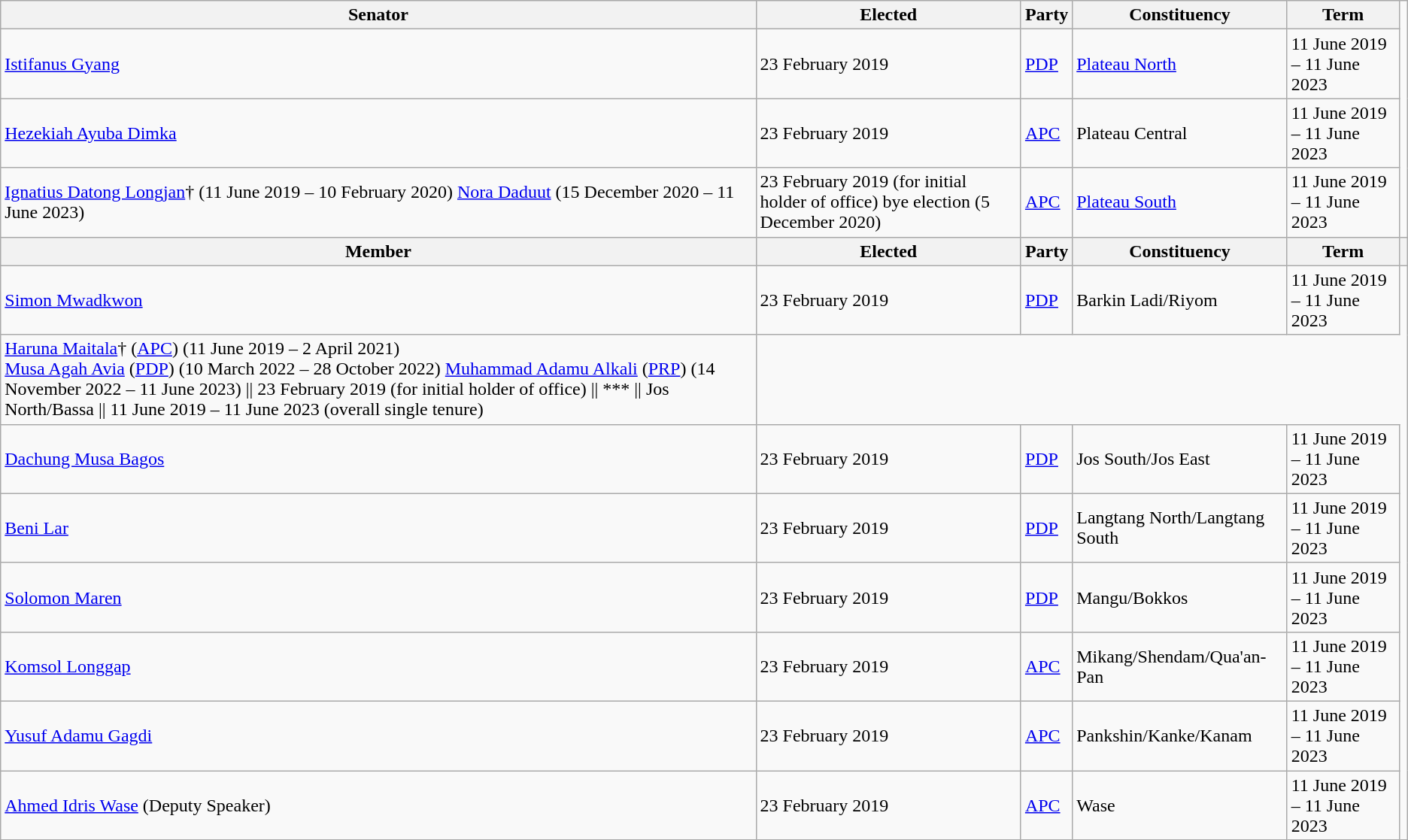<table class="wikitable">
<tr>
<th>Senator</th>
<th>Elected</th>
<th>Party</th>
<th>Constituency</th>
<th>Term</th>
</tr>
<tr>
<td><a href='#'>Istifanus Gyang</a></td>
<td>23 February 2019</td>
<td><a href='#'>PDP</a></td>
<td><a href='#'>Plateau North</a></td>
<td>11 June 2019 – 11 June 2023</td>
</tr>
<tr>
<td><a href='#'>Hezekiah Ayuba Dimka</a></td>
<td>23 February 2019</td>
<td><a href='#'>APC</a></td>
<td>Plateau Central</td>
<td>11 June 2019 – 11 June 2023</td>
</tr>
<tr>
<td><a href='#'>Ignatius Datong Longjan</a>† (11 June 2019 – 10 February 2020) <a href='#'>Nora Daduut</a> (15 December 2020 – 11 June 2023)</td>
<td>23 February 2019 (for initial holder of office) bye election (5 December 2020)</td>
<td><a href='#'>APC</a></td>
<td><a href='#'>Plateau South</a></td>
<td>11 June 2019 – 11 June 2023</td>
</tr>
<tr>
<th>Member</th>
<th>Elected</th>
<th>Party</th>
<th>Constituency</th>
<th>Term</th>
<th></th>
</tr>
<tr>
<td><a href='#'>Simon Mwadkwon</a></td>
<td>23 February 2019</td>
<td><a href='#'>PDP</a></td>
<td>Barkin Ladi/Riyom</td>
<td>11 June 2019 – 11 June 2023</td>
</tr>
<tr>
<td><a href='#'>Haruna Maitala</a>† (<a href='#'>APC</a>) (11 June 2019 – 2 April 2021)<br><a href='#'>Musa Agah Avia</a> (<a href='#'>PDP</a>) (10 March 2022 – 28 October 2022) 
<a href='#'>Muhammad Adamu Alkali</a> (<a href='#'>PRP</a>) (14 November 2022 – 11 June 2023) || 23 February 2019 (for initial holder of office) || *** || Jos North/Bassa || 11 June 2019 – 11 June 2023 (overall single tenure)</td>
</tr>
<tr>
<td><a href='#'>Dachung Musa Bagos</a></td>
<td>23 February 2019</td>
<td><a href='#'>PDP</a></td>
<td>Jos South/Jos East</td>
<td>11 June 2019 – 11 June 2023</td>
</tr>
<tr>
<td><a href='#'>Beni Lar</a></td>
<td>23 February 2019</td>
<td><a href='#'>PDP</a></td>
<td>Langtang North/Langtang South</td>
<td>11 June 2019 – 11 June 2023</td>
</tr>
<tr>
<td><a href='#'>Solomon Maren</a></td>
<td>23 February 2019</td>
<td><a href='#'>PDP</a></td>
<td>Mangu/Bokkos</td>
<td>11 June 2019 – 11 June 2023</td>
</tr>
<tr>
<td><a href='#'>Komsol Longgap</a></td>
<td>23 February 2019</td>
<td><a href='#'>APC</a></td>
<td>Mikang/Shendam/Qua'an-Pan</td>
<td>11 June 2019 – 11 June 2023</td>
</tr>
<tr>
<td><a href='#'>Yusuf Adamu Gagdi</a></td>
<td>23 February 2019</td>
<td><a href='#'>APC</a></td>
<td>Pankshin/Kanke/Kanam</td>
<td>11 June 2019 – 11 June 2023</td>
</tr>
<tr>
<td><a href='#'>Ahmed Idris Wase</a> (Deputy Speaker)</td>
<td>23 February 2019</td>
<td><a href='#'>APC</a></td>
<td>Wase</td>
<td>11 June 2019 – 11 June 2023</td>
</tr>
</table>
